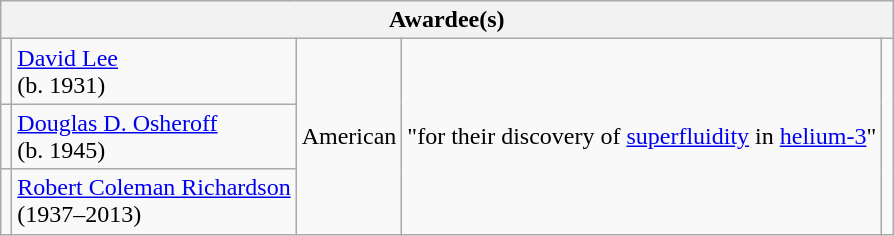<table class="wikitable">
<tr>
<th colspan="5">Awardee(s)</th>
</tr>
<tr>
<td></td>
<td><a href='#'>David Lee</a><br>(b. 1931)</td>
<td rowspan="3"> American</td>
<td rowspan="3">"for their discovery of <a href='#'>superfluidity</a> in <a href='#'>helium-3</a>"</td>
<td rowspan="3"></td>
</tr>
<tr>
<td></td>
<td><a href='#'>Douglas D. Osheroff</a><br>(b. 1945)</td>
</tr>
<tr>
<td></td>
<td><a href='#'>Robert Coleman Richardson</a><br>(1937–2013)</td>
</tr>
</table>
